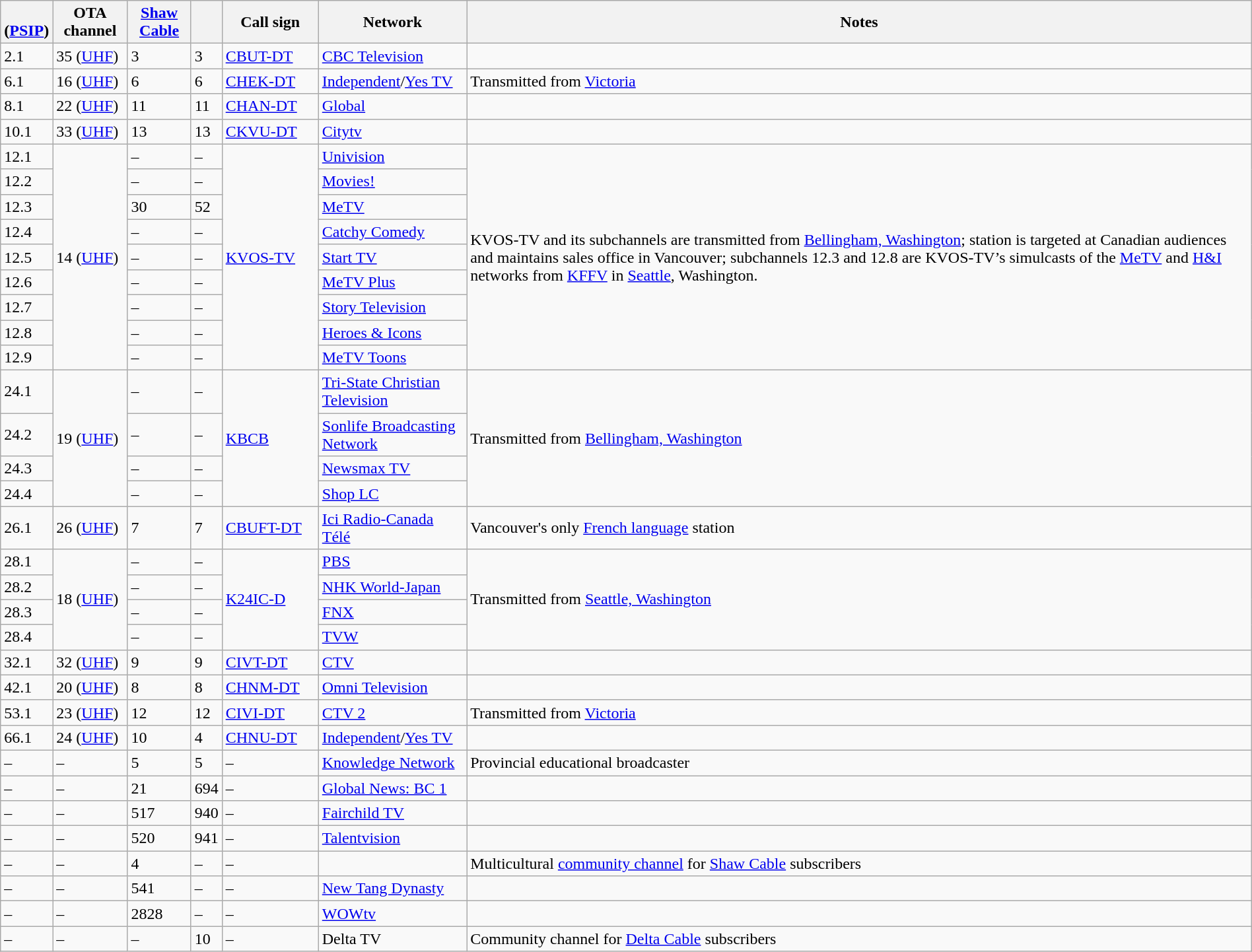<table class="wikitable sortable" width="100%">
<tr>
<th><br>(<a href='#'>PSIP</a>)</th>
<th>OTA channel</th>
<th><a href='#'>Shaw Cable</a></th>
<th></th>
<th scope="col" style="width: 90px;">Call sign</th>
<th>Network</th>
<th>Notes</th>
</tr>
<tr>
<td>2.1</td>
<td>35 (<a href='#'>UHF</a>)</td>
<td>3</td>
<td>3</td>
<td><a href='#'>CBUT-DT</a></td>
<td><a href='#'>CBC Television</a></td>
<td></td>
</tr>
<tr>
<td>6.1</td>
<td>16 (<a href='#'>UHF</a>)</td>
<td>6</td>
<td>6</td>
<td><a href='#'>CHEK-DT</a></td>
<td><a href='#'>Independent</a>/<a href='#'>Yes TV</a></td>
<td>Transmitted from <a href='#'>Victoria</a></td>
</tr>
<tr>
<td>8.1</td>
<td>22 (<a href='#'>UHF</a>)</td>
<td>11</td>
<td>11</td>
<td><a href='#'>CHAN-DT</a></td>
<td><a href='#'>Global</a></td>
<td></td>
</tr>
<tr>
<td>10.1</td>
<td>33 (<a href='#'>UHF</a>)</td>
<td>13</td>
<td>13</td>
<td><a href='#'>CKVU-DT</a></td>
<td><a href='#'>Citytv</a></td>
<td></td>
</tr>
<tr>
<td>12.1</td>
<td rowspan=9>14 (<a href='#'>UHF</a>)</td>
<td>–</td>
<td>–</td>
<td rowspan=9><a href='#'>KVOS-TV</a></td>
<td><a href='#'>Univision</a></td>
<td rowspan=9>KVOS-TV and its subchannels are transmitted from <a href='#'>Bellingham, Washington</a>; station is targeted at Canadian audiences and maintains sales office in Vancouver; subchannels 12.3 and 12.8 are KVOS-TV’s simulcasts of the <a href='#'>MeTV</a> and <a href='#'>H&I</a> networks from <a href='#'>KFFV</a> in <a href='#'>Seattle</a>, Washington.</td>
</tr>
<tr>
<td>12.2</td>
<td>–</td>
<td>–</td>
<td><a href='#'>Movies!</a></td>
</tr>
<tr>
<td>12.3</td>
<td>30</td>
<td>52</td>
<td><a href='#'>MeTV</a></td>
</tr>
<tr>
<td>12.4</td>
<td>–</td>
<td>–</td>
<td><a href='#'>Catchy Comedy</a></td>
</tr>
<tr>
<td>12.5</td>
<td>–</td>
<td>–</td>
<td><a href='#'>Start TV</a></td>
</tr>
<tr>
<td>12.6</td>
<td>–</td>
<td>–</td>
<td><a href='#'>MeTV Plus</a></td>
</tr>
<tr>
<td>12.7</td>
<td>–</td>
<td>–</td>
<td><a href='#'>Story Television</a></td>
</tr>
<tr>
<td>12.8</td>
<td>–</td>
<td>–</td>
<td><a href='#'>Heroes & Icons</a></td>
</tr>
<tr>
<td>12.9</td>
<td>–</td>
<td>–</td>
<td><a href='#'>MeTV Toons</a></td>
</tr>
<tr>
<td>24.1</td>
<td rowspan=4>19 (<a href='#'>UHF</a>)</td>
<td>–</td>
<td>–</td>
<td rowspan=4><a href='#'>KBCB</a></td>
<td><a href='#'>Tri-State Christian Television</a></td>
<td rowspan=4>Transmitted from <a href='#'>Bellingham, Washington</a></td>
</tr>
<tr>
<td>24.2</td>
<td>–</td>
<td>–</td>
<td><a href='#'>Sonlife Broadcasting Network</a></td>
</tr>
<tr>
<td>24.3</td>
<td>–</td>
<td>–</td>
<td><a href='#'>Newsmax TV</a></td>
</tr>
<tr>
<td>24.4</td>
<td>–</td>
<td>–</td>
<td><a href='#'>Shop LC</a></td>
</tr>
<tr>
<td>26.1</td>
<td>26 (<a href='#'>UHF</a>)</td>
<td>7</td>
<td>7</td>
<td><a href='#'>CBUFT-DT</a></td>
<td><a href='#'>Ici Radio-Canada Télé</a></td>
<td>Vancouver's only <a href='#'>French language</a> station</td>
</tr>
<tr>
<td>28.1</td>
<td rowspan=4>18 (<a href='#'>UHF</a>)</td>
<td>–</td>
<td>–</td>
<td rowspan=4><a href='#'>K24IC-D</a></td>
<td><a href='#'>PBS</a></td>
<td rowspan=4>Transmitted from <a href='#'>Seattle, Washington</a></td>
</tr>
<tr>
<td>28.2</td>
<td>–</td>
<td>–</td>
<td><a href='#'>NHK World-Japan</a></td>
</tr>
<tr>
<td>28.3</td>
<td>–</td>
<td>–</td>
<td><a href='#'>FNX</a></td>
</tr>
<tr>
<td>28.4</td>
<td>–</td>
<td>–</td>
<td><a href='#'>TVW</a></td>
</tr>
<tr>
<td>32.1</td>
<td>32 (<a href='#'>UHF</a>)</td>
<td>9</td>
<td>9</td>
<td><a href='#'>CIVT-DT</a></td>
<td><a href='#'>CTV</a></td>
<td></td>
</tr>
<tr>
<td>42.1</td>
<td>20 (<a href='#'>UHF</a>)</td>
<td>8</td>
<td>8</td>
<td><a href='#'>CHNM-DT</a></td>
<td><a href='#'>Omni Television</a></td>
<td></td>
</tr>
<tr>
<td>53.1</td>
<td>23 (<a href='#'>UHF</a>)</td>
<td>12</td>
<td>12</td>
<td><a href='#'>CIVI-DT</a></td>
<td><a href='#'>CTV 2</a></td>
<td>Transmitted from <a href='#'>Victoria</a></td>
</tr>
<tr>
<td>66.1</td>
<td>24 (<a href='#'>UHF</a>)</td>
<td>10</td>
<td>4</td>
<td><a href='#'>CHNU-DT</a></td>
<td><a href='#'>Independent</a>/<a href='#'>Yes TV</a></td>
<td></td>
</tr>
<tr>
<td>–</td>
<td>–</td>
<td>5</td>
<td>5</td>
<td>–</td>
<td><a href='#'>Knowledge Network</a></td>
<td>Provincial educational broadcaster</td>
</tr>
<tr>
<td>–</td>
<td>–</td>
<td>21</td>
<td>694</td>
<td>–</td>
<td><a href='#'>Global News: BC 1</a></td>
<td></td>
</tr>
<tr>
<td>–</td>
<td>–</td>
<td>517</td>
<td>940</td>
<td>–</td>
<td><a href='#'>Fairchild TV</a></td>
<td></td>
</tr>
<tr>
<td>–</td>
<td>–</td>
<td>520</td>
<td>941</td>
<td>–</td>
<td><a href='#'>Talentvision</a></td>
<td></td>
</tr>
<tr>
<td>–</td>
<td>–</td>
<td>4</td>
<td>–</td>
<td>–</td>
<td></td>
<td>Multicultural <a href='#'>community channel</a> for <a href='#'>Shaw Cable</a> subscribers</td>
</tr>
<tr>
<td>–</td>
<td>–</td>
<td>541</td>
<td>–</td>
<td>–</td>
<td><a href='#'>New Tang Dynasty</a></td>
<td></td>
</tr>
<tr>
<td>–</td>
<td>–</td>
<td>2828</td>
<td>–</td>
<td>–</td>
<td><a href='#'>WOWtv</a></td>
<td></td>
</tr>
<tr>
<td>–</td>
<td>–</td>
<td>–</td>
<td>10</td>
<td>–</td>
<td>Delta TV</td>
<td>Community channel for <a href='#'>Delta Cable</a> subscribers</td>
</tr>
</table>
